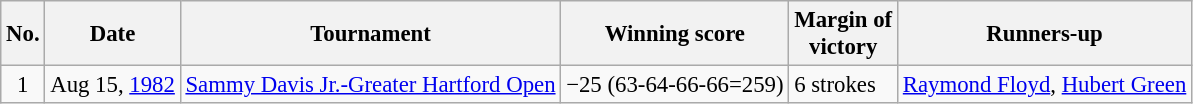<table class="wikitable" style="font-size:95%;">
<tr>
<th>No.</th>
<th>Date</th>
<th>Tournament</th>
<th>Winning score</th>
<th>Margin of<br>victory</th>
<th>Runners-up</th>
</tr>
<tr>
<td align=center>1</td>
<td align=right>Aug 15, <a href='#'>1982</a></td>
<td><a href='#'>Sammy Davis Jr.-Greater Hartford Open</a></td>
<td>−25 (63-64-66-66=259)</td>
<td>6 strokes</td>
<td> <a href='#'>Raymond Floyd</a>,  <a href='#'>Hubert Green</a></td>
</tr>
</table>
